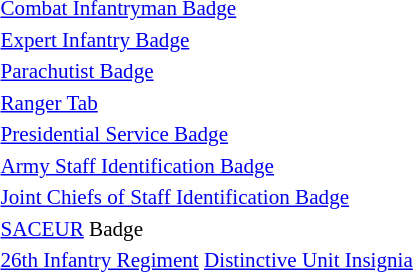<table style="font-size:88%;">
<tr>
<td> <a href='#'>Combat Infantryman Badge</a></td>
</tr>
<tr>
<td> <a href='#'>Expert Infantry Badge</a></td>
</tr>
<tr>
<td> <a href='#'>Parachutist Badge</a></td>
</tr>
<tr>
<td> <a href='#'>Ranger Tab</a></td>
</tr>
<tr>
<td> <a href='#'>Presidential Service Badge</a></td>
</tr>
<tr>
<td> <a href='#'>Army Staff Identification Badge</a></td>
</tr>
<tr>
<td> <a href='#'>Joint Chiefs of Staff Identification Badge</a></td>
</tr>
<tr>
<td> <a href='#'>SACEUR</a> Badge</td>
</tr>
<tr>
<td> <a href='#'>26th Infantry Regiment</a> <a href='#'>Distinctive Unit Insignia</a></td>
</tr>
</table>
